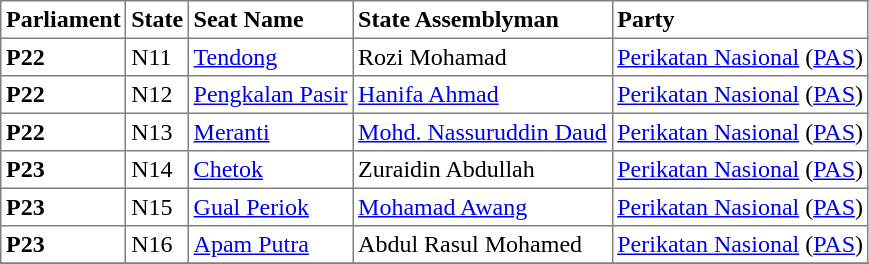<table class="toccolours sortable" border="1" cellpadding="3" style="border-collapse:collapse; text-align: left;">
<tr>
<th align="center">Parliament</th>
<th>State</th>
<th>Seat Name</th>
<th>State Assemblyman</th>
<th>Party</th>
</tr>
<tr>
<th align="left">P22</th>
<td>N11</td>
<td><a href='#'>Tendong</a></td>
<td>Rozi Mohamad</td>
<td><a href='#'>Perikatan Nasional</a> (<a href='#'>PAS</a>)</td>
</tr>
<tr>
<th align="left">P22</th>
<td>N12</td>
<td><a href='#'>Pengkalan Pasir</a></td>
<td><a href='#'>Hanifa Ahmad</a></td>
<td><a href='#'>Perikatan Nasional</a> (<a href='#'>PAS</a>)</td>
</tr>
<tr>
<th align="left">P22</th>
<td>N13</td>
<td><a href='#'>Meranti</a></td>
<td><a href='#'>Mohd. Nassuruddin Daud</a></td>
<td><a href='#'>Perikatan Nasional</a> (<a href='#'>PAS</a>)</td>
</tr>
<tr>
<th align="left">P23</th>
<td>N14</td>
<td><a href='#'>Chetok</a></td>
<td>Zuraidin Abdullah</td>
<td><a href='#'>Perikatan Nasional</a> (<a href='#'>PAS</a>)</td>
</tr>
<tr>
<th align="left">P23</th>
<td>N15</td>
<td><a href='#'>Gual Periok</a></td>
<td><a href='#'>Mohamad Awang</a></td>
<td><a href='#'>Perikatan Nasional</a> (<a href='#'>PAS</a>)</td>
</tr>
<tr>
<th align="left">P23</th>
<td>N16</td>
<td><a href='#'>Apam Putra</a></td>
<td>Abdul Rasul Mohamed</td>
<td><a href='#'>Perikatan Nasional</a> (<a href='#'>PAS</a>)</td>
</tr>
<tr>
</tr>
</table>
